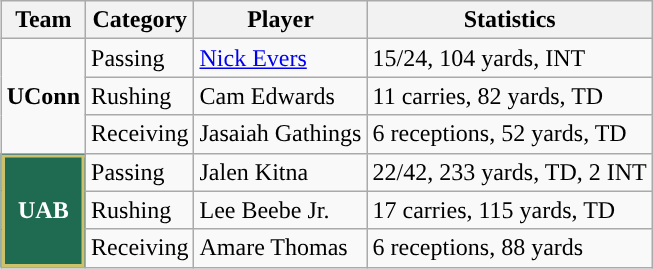<table class="wikitable" style="float: right;">
<tr>
<th>Team</th>
<th>Category</th>
<th>Player</th>
<th>Statistics</th>
</tr>
<tr>
<td rowspan=3><strong>UConn</strong></td>
<td>Passing</td>
<td><a href='#'>Nick Evers</a></td>
<td>15/24, 104 yards, INT</td>
</tr>
<tr>
<td>Rushing</td>
<td>Cam Edwards</td>
<td>11 carries, 82 yards, TD</td>
</tr>
<tr>
<td>Receiving</td>
<td>Jasaiah Gathings</td>
<td>6 receptions, 52 yards, TD</td>
</tr>
<tr>
<td rowspan=3 style="background-color:#1E6B52;color:#FFFFFF;box-shadow: inset 2px 2px 0 #CDC26C, inset -2px -2px 0 #CDC26C; text-align:center;"><strong>UAB</strong></td>
<td>Passing</td>
<td>Jalen Kitna</td>
<td>22/42, 233 yards, TD, 2 INT</td>
</tr>
<tr>
<td>Rushing</td>
<td>Lee Beebe Jr.</td>
<td>17 carries, 115 yards, TD</td>
</tr>
<tr>
<td>Receiving</td>
<td>Amare Thomas</td>
<td>6 receptions, 88 yards</td>
</tr>
</table>
